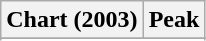<table class="wikitable plainrowheaders" style="text-align:center;">
<tr>
<th scope="col">Chart (2003)</th>
<th scope="col">Peak</th>
</tr>
<tr>
</tr>
<tr>
</tr>
</table>
